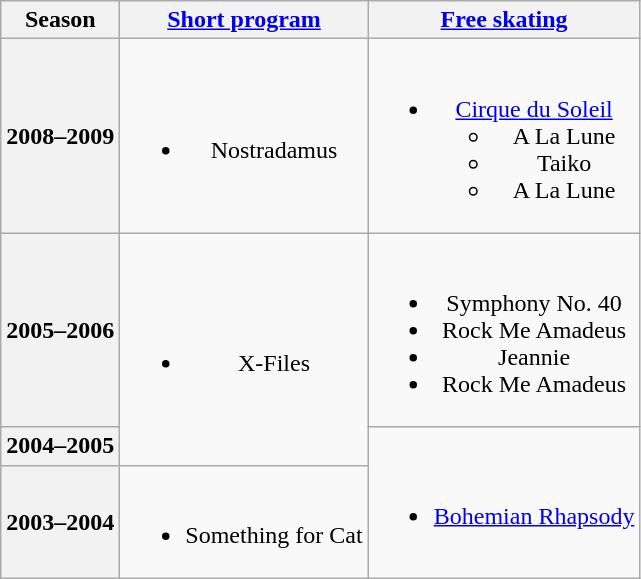<table class=wikitable style=text-align:center>
<tr>
<th>Season</th>
<th><a href='#'>Short program</a></th>
<th><a href='#'>Free skating</a></th>
</tr>
<tr>
<th>2008–2009 <br> </th>
<td><br><ul><li>Nostradamus</li></ul></td>
<td><br><ul><li><a href='#'>Cirque du Soleil</a><ul><li>A La Lune</li><li>Taiko</li><li>A La Lune</li></ul></li></ul></td>
</tr>
<tr>
<th>2005–2006 <br> </th>
<td rowspan=2><br><ul><li>X-Files <br></li></ul></td>
<td><br><ul><li>Symphony No. 40 <br></li><li>Rock Me Amadeus <br></li><li>Jeannie <br></li><li>Rock Me Amadeus <br></li></ul></td>
</tr>
<tr>
<th>2004–2005 <br> </th>
<td rowspan=2><br><ul><li><a href='#'>Bohemian Rhapsody</a> <br></li></ul></td>
</tr>
<tr>
<th>2003–2004 <br> </th>
<td><br><ul><li>Something for Cat <br></li></ul></td>
</tr>
</table>
